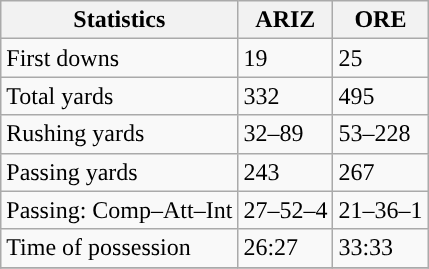<table class="wikitable" style="float: left;">
<tr>
<th>Statistics</th>
<th>ARIZ</th>
<th>ORE</th>
</tr>
<tr>
<td>First downs</td>
<td>19</td>
<td>25</td>
</tr>
<tr>
<td>Total yards</td>
<td>332</td>
<td>495</td>
</tr>
<tr>
<td>Rushing yards</td>
<td>32–89</td>
<td>53–228</td>
</tr>
<tr>
<td>Passing yards</td>
<td>243</td>
<td>267</td>
</tr>
<tr>
<td>Passing: Comp–Att–Int</td>
<td>27–52–4</td>
<td>21–36–1</td>
</tr>
<tr>
<td>Time of possession</td>
<td>26:27</td>
<td>33:33</td>
</tr>
<tr>
</tr>
</table>
